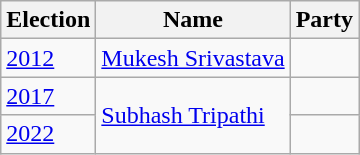<table class="wikitable sortable">
<tr>
<th>Election</th>
<th>Name</th>
<th colspan=2>Party</th>
</tr>
<tr>
<td><a href='#'>2012</a></td>
<td><a href='#'>Mukesh Srivastava</a></td>
<td></td>
</tr>
<tr>
<td><a href='#'>2017</a></td>
<td rowspan=2><a href='#'>Subhash Tripathi</a></td>
<td></td>
</tr>
<tr>
<td><a href='#'>2022</a></td>
</tr>
</table>
